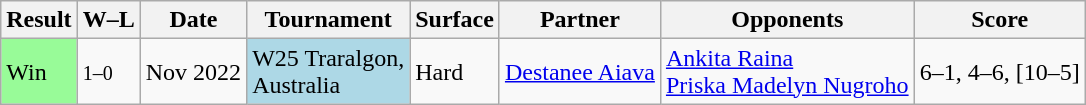<table class="sortable wikitable">
<tr>
<th>Result</th>
<th class="unsortable">W–L</th>
<th>Date</th>
<th>Tournament</th>
<th>Surface</th>
<th>Partner</th>
<th>Opponents</th>
<th class="unsortable">Score</th>
</tr>
<tr>
<td style="background:#98fb98">Win</td>
<td><small>1–0</small></td>
<td>Nov 2022</td>
<td style="background:lightblue;">W25 Traralgon, <br>Australia</td>
<td>Hard</td>
<td> <a href='#'>Destanee Aiava</a></td>
<td> <a href='#'>Ankita Raina</a><br> <a href='#'>Priska Madelyn Nugroho</a></td>
<td>6–1, 4–6, [10–5]</td>
</tr>
</table>
